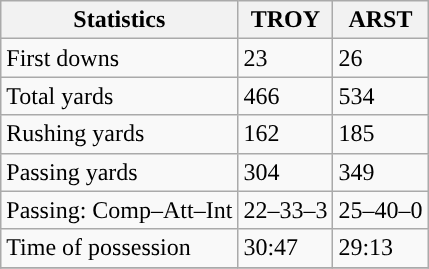<table class="wikitable" style="float: left;">
<tr>
<th>Statistics</th>
<th>TROY</th>
<th>ARST</th>
</tr>
<tr>
<td>First downs</td>
<td>23</td>
<td>26</td>
</tr>
<tr>
<td>Total yards</td>
<td>466</td>
<td>534</td>
</tr>
<tr>
<td>Rushing yards</td>
<td>162</td>
<td>185</td>
</tr>
<tr>
<td>Passing yards</td>
<td>304</td>
<td>349</td>
</tr>
<tr>
<td>Passing: Comp–Att–Int</td>
<td>22–33–3</td>
<td>25–40–0</td>
</tr>
<tr>
<td>Time of possession</td>
<td>30:47</td>
<td>29:13</td>
</tr>
<tr>
</tr>
</table>
